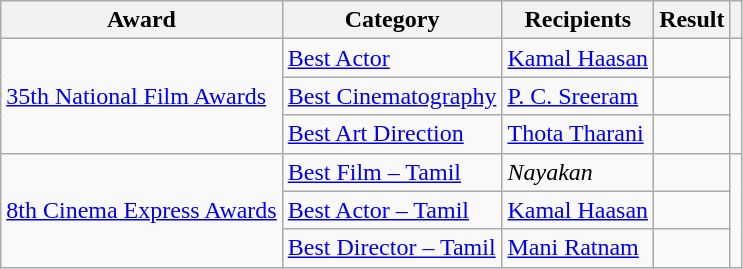<table class="wikitable unsortable">
<tr>
<th>Award</th>
<th>Category</th>
<th>Recipients</th>
<th>Result</th>
<th></th>
</tr>
<tr>
<td rowspan="3"><a href='#'>35th National Film Awards</a></td>
<td><a href='#'>Best Actor</a></td>
<td><a href='#'>Kamal Haasan</a></td>
<td></td>
<td rowspan="3" style="text-align: center;"></td>
</tr>
<tr>
<td><a href='#'>Best Cinematography</a></td>
<td><a href='#'>P. C. Sreeram</a></td>
<td></td>
</tr>
<tr>
<td><a href='#'>Best Art Direction</a></td>
<td><a href='#'>Thota Tharani</a></td>
<td></td>
</tr>
<tr>
<td rowspan="3"><a href='#'>8th Cinema Express Awards</a></td>
<td><a href='#'>Best Film – Tamil</a></td>
<td><em>Nayakan</em></td>
<td></td>
<td rowspan="3" style="text-align: center;"><br></td>
</tr>
<tr>
<td><a href='#'>Best Actor – Tamil</a></td>
<td><a href='#'>Kamal Haasan</a></td>
<td></td>
</tr>
<tr>
<td><a href='#'>Best Director – Tamil</a></td>
<td><a href='#'>Mani Ratnam</a></td>
<td></td>
</tr>
</table>
